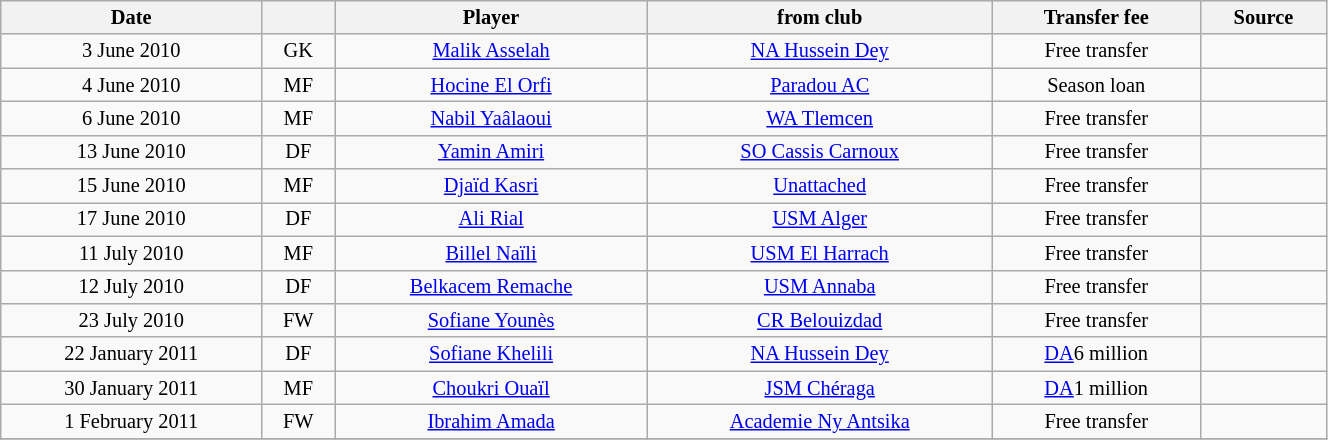<table class="wikitable sortable" style="width:70%; text-align:center; font-size:85%; text-align:centre;">
<tr>
<th><strong>Date</strong></th>
<th><strong></strong></th>
<th><strong>Player</strong></th>
<th><strong>from club</strong></th>
<th><strong>Transfer fee</strong></th>
<th><strong>Source</strong></th>
</tr>
<tr>
<td>3 June 2010</td>
<td>GK</td>
<td> <a href='#'>Malik Asselah</a></td>
<td><a href='#'>NA Hussein Dey</a></td>
<td>Free transfer</td>
<td></td>
</tr>
<tr>
<td>4 June 2010</td>
<td>MF</td>
<td> <a href='#'>Hocine El Orfi</a></td>
<td><a href='#'>Paradou AC</a></td>
<td>Season loan</td>
<td></td>
</tr>
<tr>
<td>6 June 2010</td>
<td>MF</td>
<td> <a href='#'>Nabil Yaâlaoui</a></td>
<td><a href='#'>WA Tlemcen</a></td>
<td>Free transfer</td>
<td></td>
</tr>
<tr>
<td>13 June 2010</td>
<td>DF</td>
<td> <a href='#'>Yamin Amiri</a></td>
<td> <a href='#'>SO Cassis Carnoux</a></td>
<td>Free transfer</td>
<td></td>
</tr>
<tr>
<td>15 June 2010</td>
<td>MF</td>
<td> <a href='#'>Djaïd Kasri</a></td>
<td><a href='#'>Unattached</a></td>
<td>Free transfer</td>
<td></td>
</tr>
<tr>
<td>17 June 2010</td>
<td>DF</td>
<td> <a href='#'>Ali Rial</a></td>
<td><a href='#'>USM Alger</a></td>
<td>Free transfer</td>
<td></td>
</tr>
<tr>
<td>11 July 2010</td>
<td>MF</td>
<td> <a href='#'>Billel Naïli</a></td>
<td><a href='#'>USM El Harrach</a></td>
<td>Free transfer</td>
<td></td>
</tr>
<tr>
<td>12 July 2010</td>
<td>DF</td>
<td> <a href='#'>Belkacem Remache</a></td>
<td><a href='#'>USM Annaba</a></td>
<td>Free transfer</td>
<td></td>
</tr>
<tr>
<td>23 July 2010</td>
<td>FW</td>
<td> <a href='#'>Sofiane Younès</a></td>
<td><a href='#'>CR Belouizdad</a></td>
<td>Free transfer</td>
<td></td>
</tr>
<tr>
<td>22 January 2011</td>
<td>DF</td>
<td> <a href='#'>Sofiane Khelili</a></td>
<td><a href='#'>NA Hussein Dey</a></td>
<td><a href='#'>DA</a>6 million</td>
<td></td>
</tr>
<tr>
<td>30 January 2011</td>
<td>MF</td>
<td> <a href='#'>Choukri Ouaïl</a></td>
<td><a href='#'>JSM Chéraga</a></td>
<td><a href='#'>DA</a>1 million</td>
<td></td>
</tr>
<tr>
<td>1 February 2011</td>
<td>FW</td>
<td> <a href='#'>Ibrahim Amada</a></td>
<td> <a href='#'>Academie Ny Antsika</a></td>
<td>Free transfer</td>
<td></td>
</tr>
<tr>
</tr>
</table>
